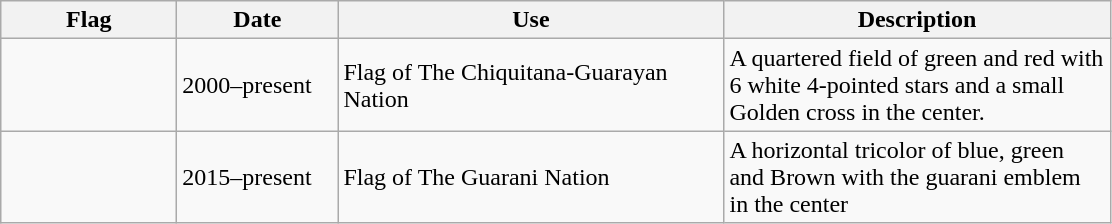<table class="wikitable">
<tr>
<th style="width:110px;">Flag</th>
<th style="width:100px;">Date</th>
<th style="width:250px;">Use</th>
<th style="width:250px;">Description</th>
</tr>
<tr>
<td></td>
<td>2000–present</td>
<td>Flag of The Chiquitana-Guarayan Nation</td>
<td>A quartered field of green and red with 6 white 4-pointed stars and a small Golden cross in the center.</td>
</tr>
<tr>
<td></td>
<td>2015–present</td>
<td>Flag of The Guarani Nation</td>
<td>A horizontal tricolor of blue, green and Brown with the guarani emblem in the center</td>
</tr>
</table>
